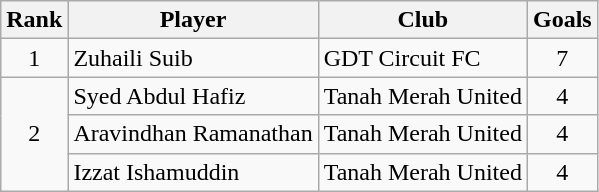<table class="wikitable" style="font-size:100%">
<tr>
<th>Rank</th>
<th>Player</th>
<th>Club</th>
<th>Goals</th>
</tr>
<tr>
<td align="center" rowspan="1">1</td>
<td>Zuhaili Suib</td>
<td>GDT Circuit FC</td>
<td align="center" rowspan="1">7</td>
</tr>
<tr>
<td align="center" rowspan="3">2</td>
<td>Syed Abdul Hafiz</td>
<td>Tanah Merah United</td>
<td align="center" rowspan="1">4</td>
</tr>
<tr>
<td>Aravindhan Ramanathan</td>
<td>Tanah Merah United</td>
<td align="center" rowspan="1">4</td>
</tr>
<tr>
<td>Izzat Ishamuddin</td>
<td>Tanah Merah United</td>
<td align="center" rowspan="1">4</td>
</tr>
</table>
